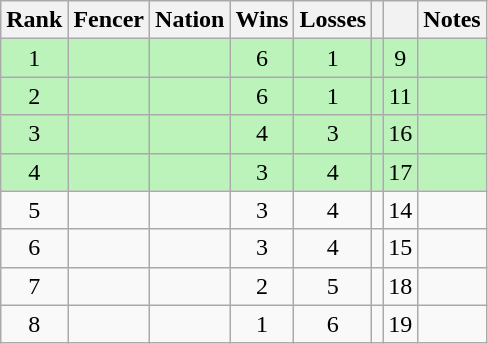<table class="wikitable sortable" style="text-align: center;">
<tr>
<th>Rank</th>
<th>Fencer</th>
<th>Nation</th>
<th>Wins</th>
<th>Losses</th>
<th></th>
<th></th>
<th>Notes</th>
</tr>
<tr style="background:#bbf3bb;">
<td>1</td>
<td align=left></td>
<td align=left></td>
<td>6</td>
<td>1</td>
<td></td>
<td>9</td>
<td></td>
</tr>
<tr style="background:#bbf3bb;">
<td>2</td>
<td align=left></td>
<td align=left></td>
<td>6</td>
<td>1</td>
<td></td>
<td>11</td>
<td></td>
</tr>
<tr style="background:#bbf3bb;">
<td>3</td>
<td align=left></td>
<td align=left></td>
<td>4</td>
<td>3</td>
<td></td>
<td>16</td>
<td></td>
</tr>
<tr style="background:#bbf3bb;">
<td>4</td>
<td align=left></td>
<td align=left></td>
<td>3</td>
<td>4</td>
<td></td>
<td>17</td>
<td></td>
</tr>
<tr>
<td>5</td>
<td align=left></td>
<td align=left></td>
<td>3</td>
<td>4</td>
<td></td>
<td>14</td>
<td></td>
</tr>
<tr>
<td>6</td>
<td align=left></td>
<td align=left></td>
<td>3</td>
<td>4</td>
<td></td>
<td>15</td>
<td></td>
</tr>
<tr>
<td>7</td>
<td align=left></td>
<td align=left></td>
<td>2</td>
<td>5</td>
<td></td>
<td>18</td>
<td></td>
</tr>
<tr>
<td>8</td>
<td align=left></td>
<td align=left></td>
<td>1</td>
<td>6</td>
<td></td>
<td>19</td>
<td></td>
</tr>
</table>
